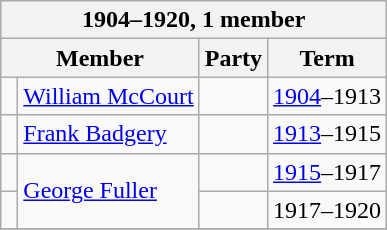<table class="wikitable">
<tr>
<th colspan="4">1904–1920, 1 member</th>
</tr>
<tr>
<th colspan="2">Member</th>
<th>Party</th>
<th>Term</th>
</tr>
<tr>
<td> </td>
<td><a href='#'>William McCourt</a></td>
<td></td>
<td><a href='#'>1904</a>–1913</td>
</tr>
<tr>
<td> </td>
<td><a href='#'>Frank Badgery</a></td>
<td></td>
<td><a href='#'>1913</a>–1915</td>
</tr>
<tr>
<td> </td>
<td rowspan="2"><a href='#'>George Fuller</a></td>
<td></td>
<td><a href='#'>1915</a>–1917</td>
</tr>
<tr>
<td> </td>
<td></td>
<td>1917–1920</td>
</tr>
<tr>
</tr>
</table>
